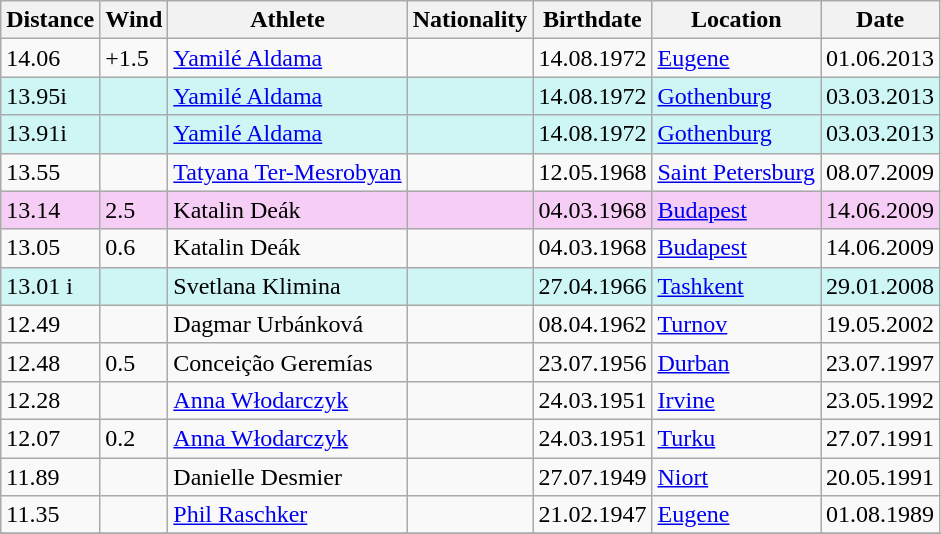<table class="wikitable">
<tr>
<th>Distance</th>
<th>Wind</th>
<th>Athlete</th>
<th>Nationality</th>
<th>Birthdate</th>
<th>Location</th>
<th>Date</th>
</tr>
<tr>
<td>14.06</td>
<td>+1.5</td>
<td><a href='#'>Yamilé Aldama</a></td>
<td></td>
<td>14.08.1972</td>
<td><a href='#'>Eugene</a></td>
<td>01.06.2013</td>
</tr>
<tr bgcolor=#CEF6F5>
<td>13.95i</td>
<td></td>
<td><a href='#'>Yamilé Aldama</a></td>
<td></td>
<td>14.08.1972</td>
<td><a href='#'>Gothenburg</a></td>
<td>03.03.2013</td>
</tr>
<tr bgcolor=#CEF6F5>
<td>13.91i</td>
<td></td>
<td><a href='#'>Yamilé Aldama</a></td>
<td></td>
<td>14.08.1972</td>
<td><a href='#'>Gothenburg</a></td>
<td>03.03.2013</td>
</tr>
<tr>
<td>13.55</td>
<td></td>
<td><a href='#'>Tatyana Ter-Mesrobyan</a></td>
<td></td>
<td>12.05.1968</td>
<td><a href='#'>Saint Petersburg</a></td>
<td>08.07.2009</td>
</tr>
<tr bgcolor=#f6CEF5>
<td>13.14</td>
<td>2.5</td>
<td>Katalin Deák</td>
<td></td>
<td>04.03.1968</td>
<td><a href='#'>Budapest</a></td>
<td>14.06.2009</td>
</tr>
<tr>
<td>13.05</td>
<td>0.6</td>
<td>Katalin Deák</td>
<td></td>
<td>04.03.1968</td>
<td><a href='#'>Budapest</a></td>
<td>14.06.2009</td>
</tr>
<tr bgcolor=#CEF6F5>
<td>13.01 i</td>
<td></td>
<td>Svetlana Klimina</td>
<td></td>
<td>27.04.1966</td>
<td><a href='#'>Tashkent</a></td>
<td>29.01.2008</td>
</tr>
<tr>
<td>12.49</td>
<td></td>
<td>Dagmar Urbánková</td>
<td></td>
<td>08.04.1962</td>
<td><a href='#'>Turnov</a></td>
<td>19.05.2002</td>
</tr>
<tr>
<td>12.48</td>
<td>0.5</td>
<td>Conceição Geremías</td>
<td></td>
<td>23.07.1956</td>
<td><a href='#'>Durban</a></td>
<td>23.07.1997</td>
</tr>
<tr>
<td>12.28</td>
<td></td>
<td><a href='#'>Anna Włodarczyk</a></td>
<td></td>
<td>24.03.1951</td>
<td><a href='#'>Irvine</a></td>
<td>23.05.1992</td>
</tr>
<tr>
<td>12.07</td>
<td>0.2</td>
<td><a href='#'>Anna Włodarczyk</a></td>
<td></td>
<td>24.03.1951</td>
<td><a href='#'>Turku</a></td>
<td>27.07.1991</td>
</tr>
<tr>
<td>11.89</td>
<td></td>
<td>Danielle Desmier</td>
<td></td>
<td>27.07.1949</td>
<td><a href='#'>Niort</a></td>
<td>20.05.1991</td>
</tr>
<tr>
<td>11.35</td>
<td></td>
<td><a href='#'>Phil Raschker</a></td>
<td></td>
<td>21.02.1947</td>
<td><a href='#'>Eugene</a></td>
<td>01.08.1989</td>
</tr>
<tr>
</tr>
</table>
